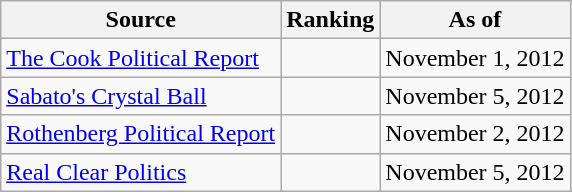<table class="wikitable" style="text-align:center">
<tr>
<th>Source</th>
<th>Ranking</th>
<th>As of</th>
</tr>
<tr>
<td align=left><a href='#'>The Cook Political Report</a></td>
<td></td>
<td>November 1, 2012</td>
</tr>
<tr>
<td align=left><a href='#'>Sabato's Crystal Ball</a></td>
<td></td>
<td>November 5, 2012</td>
</tr>
<tr>
<td align=left><a href='#'>Rothenberg Political Report</a></td>
<td></td>
<td>November 2, 2012</td>
</tr>
<tr>
<td align=left><a href='#'>Real Clear Politics</a></td>
<td></td>
<td>November 5, 2012</td>
</tr>
</table>
